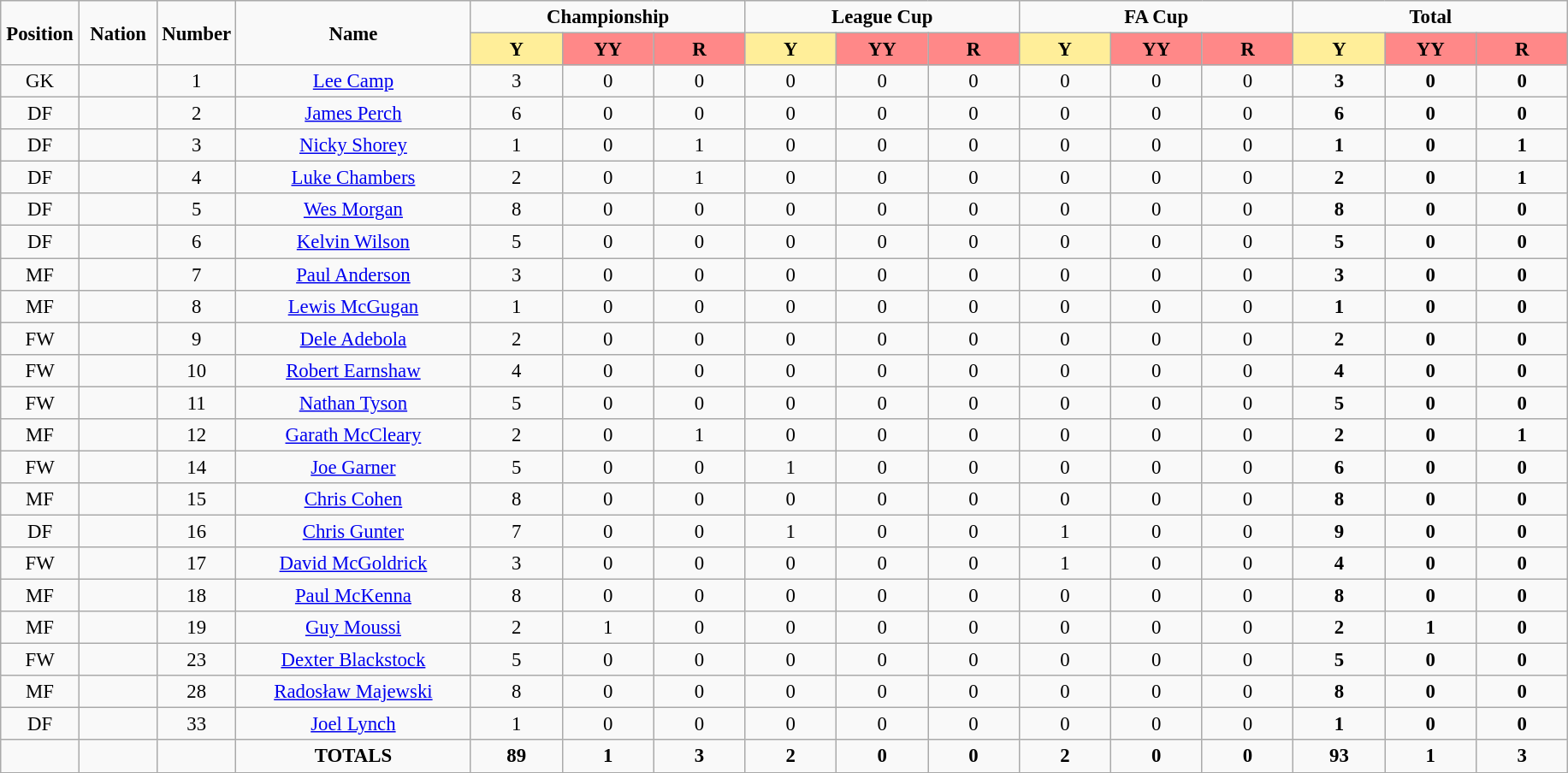<table class="wikitable" style="font-size: 95%; text-align: center;">
<tr>
<td rowspan="2" width="5%" align="center"><strong>Position</strong></td>
<td rowspan="2" width="5%" align="center"><strong>Nation</strong></td>
<td rowspan="2" width="5%" align="center"><strong>Number</strong></td>
<td rowspan="2" width="15%" align="center"><strong>Name</strong></td>
<td colspan="3" align="center"><strong>Championship</strong></td>
<td colspan="3" align="center"><strong>League Cup</strong></td>
<td colspan="3" align="center"><strong>FA Cup</strong></td>
<td colspan="3" align="center"><strong>Total</strong></td>
</tr>
<tr>
<th width=60 style="background: #FFEE99">Y</th>
<th width=60 style="background: #FF8888">YY</th>
<th width=60 style="background: #FF8888">R</th>
<th width=60 style="background: #FFEE99">Y</th>
<th width=60 style="background: #FF8888">YY</th>
<th width=60 style="background: #FF8888">R</th>
<th width=60 style="background: #FFEE99">Y</th>
<th width=60 style="background: #FF8888">YY</th>
<th width=60 style="background: #FF8888">R</th>
<th width=60 style="background: #FFEE99">Y</th>
<th width=60 style="background: #FF8888">YY</th>
<th width=60 style="background: #FF8888">R</th>
</tr>
<tr>
<td>GK</td>
<td></td>
<td>1</td>
<td><a href='#'>Lee Camp</a></td>
<td>3</td>
<td>0</td>
<td>0</td>
<td>0</td>
<td>0</td>
<td>0</td>
<td>0</td>
<td>0</td>
<td>0</td>
<td><strong>3</strong></td>
<td><strong>0</strong></td>
<td><strong>0</strong></td>
</tr>
<tr>
<td>DF</td>
<td></td>
<td>2</td>
<td><a href='#'>James Perch</a></td>
<td>6</td>
<td>0</td>
<td>0</td>
<td>0</td>
<td>0</td>
<td>0</td>
<td>0</td>
<td>0</td>
<td>0</td>
<td><strong>6</strong></td>
<td><strong>0</strong></td>
<td><strong>0</strong></td>
</tr>
<tr>
<td>DF</td>
<td></td>
<td>3</td>
<td><a href='#'>Nicky Shorey</a></td>
<td>1</td>
<td>0</td>
<td>1</td>
<td>0</td>
<td>0</td>
<td>0</td>
<td>0</td>
<td>0</td>
<td>0</td>
<td><strong>1</strong></td>
<td><strong>0</strong></td>
<td><strong>1</strong></td>
</tr>
<tr>
<td>DF</td>
<td></td>
<td>4</td>
<td><a href='#'>Luke Chambers</a></td>
<td>2</td>
<td>0</td>
<td>1</td>
<td>0</td>
<td>0</td>
<td>0</td>
<td>0</td>
<td>0</td>
<td>0</td>
<td><strong>2</strong></td>
<td><strong>0</strong></td>
<td><strong>1</strong></td>
</tr>
<tr>
<td>DF</td>
<td></td>
<td>5</td>
<td><a href='#'>Wes Morgan</a></td>
<td>8</td>
<td>0</td>
<td>0</td>
<td>0</td>
<td>0</td>
<td>0</td>
<td>0</td>
<td>0</td>
<td>0</td>
<td><strong>8</strong></td>
<td><strong>0</strong></td>
<td><strong>0</strong></td>
</tr>
<tr>
<td>DF</td>
<td></td>
<td>6</td>
<td><a href='#'>Kelvin Wilson</a></td>
<td>5</td>
<td>0</td>
<td>0</td>
<td>0</td>
<td>0</td>
<td>0</td>
<td>0</td>
<td>0</td>
<td>0</td>
<td><strong>5</strong></td>
<td><strong>0</strong></td>
<td><strong>0</strong></td>
</tr>
<tr>
<td>MF</td>
<td></td>
<td>7</td>
<td><a href='#'>Paul Anderson</a></td>
<td>3</td>
<td>0</td>
<td>0</td>
<td>0</td>
<td>0</td>
<td>0</td>
<td>0</td>
<td>0</td>
<td>0</td>
<td><strong>3</strong></td>
<td><strong>0</strong></td>
<td><strong>0</strong></td>
</tr>
<tr>
<td>MF</td>
<td></td>
<td>8</td>
<td><a href='#'>Lewis McGugan</a></td>
<td>1</td>
<td>0</td>
<td>0</td>
<td>0</td>
<td>0</td>
<td>0</td>
<td>0</td>
<td>0</td>
<td>0</td>
<td><strong>1</strong></td>
<td><strong>0</strong></td>
<td><strong>0</strong></td>
</tr>
<tr>
<td>FW</td>
<td></td>
<td>9</td>
<td><a href='#'>Dele Adebola</a></td>
<td>2</td>
<td>0</td>
<td>0</td>
<td>0</td>
<td>0</td>
<td>0</td>
<td>0</td>
<td>0</td>
<td>0</td>
<td><strong>2</strong></td>
<td><strong>0</strong></td>
<td><strong>0</strong></td>
</tr>
<tr>
<td>FW</td>
<td></td>
<td>10</td>
<td><a href='#'>Robert Earnshaw</a></td>
<td>4</td>
<td>0</td>
<td>0</td>
<td>0</td>
<td>0</td>
<td>0</td>
<td>0</td>
<td>0</td>
<td>0</td>
<td><strong>4</strong></td>
<td><strong>0</strong></td>
<td><strong>0</strong></td>
</tr>
<tr>
<td>FW</td>
<td></td>
<td>11</td>
<td><a href='#'>Nathan Tyson</a></td>
<td>5</td>
<td>0</td>
<td>0</td>
<td>0</td>
<td>0</td>
<td>0</td>
<td>0</td>
<td>0</td>
<td>0</td>
<td><strong>5</strong></td>
<td><strong>0</strong></td>
<td><strong>0</strong></td>
</tr>
<tr>
<td>MF</td>
<td></td>
<td>12</td>
<td><a href='#'>Garath McCleary</a></td>
<td>2</td>
<td>0</td>
<td>1</td>
<td>0</td>
<td>0</td>
<td>0</td>
<td>0</td>
<td>0</td>
<td>0</td>
<td><strong>2</strong></td>
<td><strong>0</strong></td>
<td><strong>1</strong></td>
</tr>
<tr>
<td>FW</td>
<td></td>
<td>14</td>
<td><a href='#'>Joe Garner</a></td>
<td>5</td>
<td>0</td>
<td>0</td>
<td>1</td>
<td>0</td>
<td>0</td>
<td>0</td>
<td>0</td>
<td>0</td>
<td><strong>6</strong></td>
<td><strong>0</strong></td>
<td><strong>0</strong></td>
</tr>
<tr>
<td>MF</td>
<td></td>
<td>15</td>
<td><a href='#'>Chris Cohen</a></td>
<td>8</td>
<td>0</td>
<td>0</td>
<td>0</td>
<td>0</td>
<td>0</td>
<td>0</td>
<td>0</td>
<td>0</td>
<td><strong>8</strong></td>
<td><strong>0</strong></td>
<td><strong>0</strong></td>
</tr>
<tr>
<td>DF</td>
<td></td>
<td>16</td>
<td><a href='#'>Chris Gunter</a></td>
<td>7</td>
<td>0</td>
<td>0</td>
<td>1</td>
<td>0</td>
<td>0</td>
<td>1</td>
<td>0</td>
<td>0</td>
<td><strong>9</strong></td>
<td><strong>0</strong></td>
<td><strong>0</strong></td>
</tr>
<tr>
<td>FW</td>
<td></td>
<td>17</td>
<td><a href='#'>David McGoldrick</a></td>
<td>3</td>
<td>0</td>
<td>0</td>
<td>0</td>
<td>0</td>
<td>0</td>
<td>1</td>
<td>0</td>
<td>0</td>
<td><strong>4</strong></td>
<td><strong>0</strong></td>
<td><strong>0</strong></td>
</tr>
<tr>
<td>MF</td>
<td></td>
<td>18</td>
<td><a href='#'>Paul McKenna</a></td>
<td>8</td>
<td>0</td>
<td>0</td>
<td>0</td>
<td>0</td>
<td>0</td>
<td>0</td>
<td>0</td>
<td>0</td>
<td><strong>8</strong></td>
<td><strong>0</strong></td>
<td><strong>0</strong></td>
</tr>
<tr>
<td>MF</td>
<td></td>
<td>19</td>
<td><a href='#'>Guy Moussi</a></td>
<td>2</td>
<td>1</td>
<td>0</td>
<td>0</td>
<td>0</td>
<td>0</td>
<td>0</td>
<td>0</td>
<td>0</td>
<td><strong>2</strong></td>
<td><strong>1</strong></td>
<td><strong>0</strong></td>
</tr>
<tr>
<td>FW</td>
<td></td>
<td>23</td>
<td><a href='#'>Dexter Blackstock</a></td>
<td>5</td>
<td>0</td>
<td>0</td>
<td>0</td>
<td>0</td>
<td>0</td>
<td>0</td>
<td>0</td>
<td>0</td>
<td><strong>5</strong></td>
<td><strong>0</strong></td>
<td><strong>0</strong></td>
</tr>
<tr>
<td>MF</td>
<td></td>
<td>28</td>
<td><a href='#'>Radosław Majewski</a></td>
<td>8</td>
<td>0</td>
<td>0</td>
<td>0</td>
<td>0</td>
<td>0</td>
<td>0</td>
<td>0</td>
<td>0</td>
<td><strong>8</strong></td>
<td><strong>0</strong></td>
<td><strong>0</strong></td>
</tr>
<tr>
<td>DF</td>
<td></td>
<td>33</td>
<td><a href='#'>Joel Lynch</a></td>
<td>1</td>
<td>0</td>
<td>0</td>
<td>0</td>
<td>0</td>
<td>0</td>
<td>0</td>
<td>0</td>
<td>0</td>
<td><strong>1</strong></td>
<td><strong>0</strong></td>
<td><strong>0</strong></td>
</tr>
<tr>
<td></td>
<td></td>
<td></td>
<td><strong>TOTALS</strong></td>
<td><strong>89</strong></td>
<td><strong>1</strong></td>
<td><strong>3</strong></td>
<td><strong>2</strong></td>
<td><strong>0</strong></td>
<td><strong>0</strong></td>
<td><strong>2</strong></td>
<td><strong>0</strong></td>
<td><strong>0</strong></td>
<td><strong>93</strong></td>
<td><strong>1</strong></td>
<td><strong>3</strong></td>
</tr>
<tr>
</tr>
</table>
